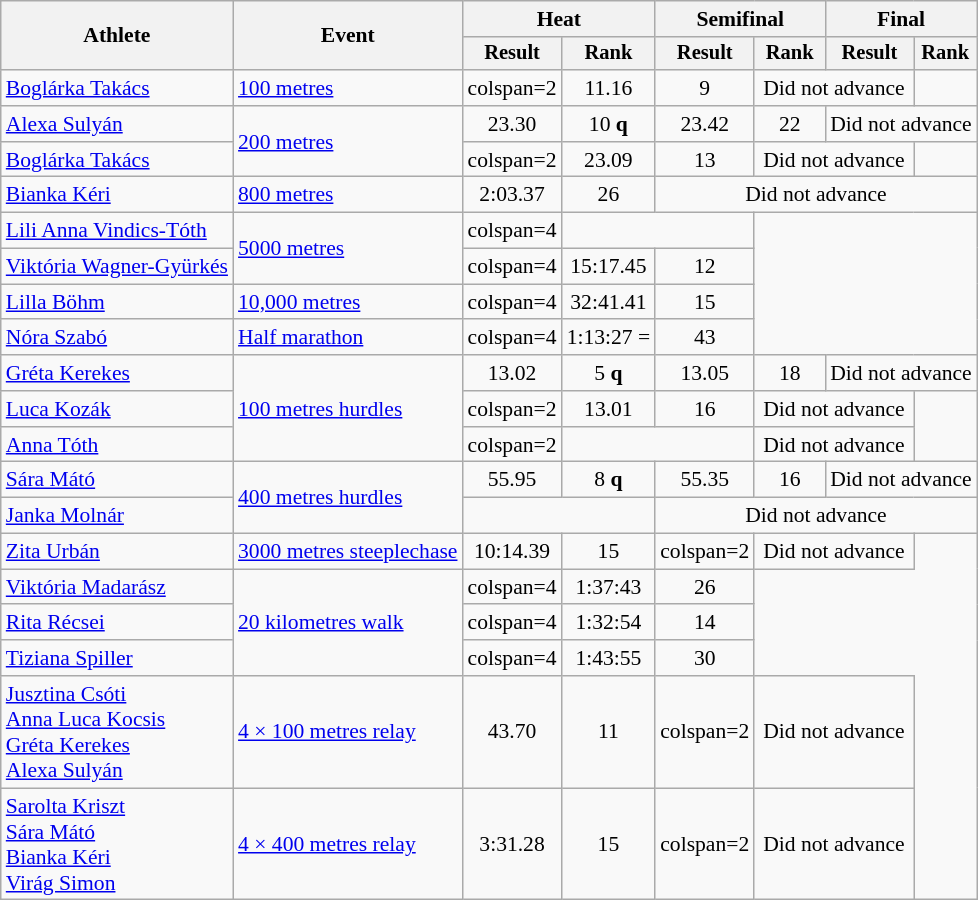<table class=wikitable style=font-size:90%>
<tr>
<th rowspan=2>Athlete</th>
<th rowspan=2>Event</th>
<th colspan=2>Heat</th>
<th colspan=2>Semifinal</th>
<th colspan=2>Final</th>
</tr>
<tr style=font-size:95%>
<th>Result</th>
<th>Rank</th>
<th>Result</th>
<th>Rank</th>
<th>Result</th>
<th>Rank</th>
</tr>
<tr align=center>
<td align=left><a href='#'>Boglárka Takács</a></td>
<td align=left><a href='#'>100 metres</a></td>
<td>colspan=2</td>
<td>11.16</td>
<td>9</td>
<td colspan=2>Did not advance</td>
</tr>
<tr align=center>
<td align=left><a href='#'>Alexa Sulyán</a></td>
<td align=left rowspan=2><a href='#'>200 metres</a></td>
<td>23.30</td>
<td>10 <strong>q</strong></td>
<td>23.42</td>
<td>22</td>
<td colspan=2>Did not advance</td>
</tr>
<tr align=center>
<td align=left><a href='#'>Boglárka Takács</a></td>
<td>colspan=2</td>
<td>23.09</td>
<td>13</td>
<td colspan=2>Did not advance</td>
</tr>
<tr align=center>
<td align=left><a href='#'>Bianka Kéri</a></td>
<td align=left><a href='#'>800 metres</a></td>
<td>2:03.37</td>
<td>26</td>
<td colspan=4>Did not advance</td>
</tr>
<tr align=center>
<td align=left><a href='#'>Lili Anna Vindics-Tóth</a></td>
<td align=left rowspan=2><a href='#'>5000 metres</a></td>
<td>colspan=4</td>
<td colspan=2></td>
</tr>
<tr align=center>
<td align=left><a href='#'>Viktória Wagner-Gyürkés</a></td>
<td>colspan=4</td>
<td>15:17.45 </td>
<td>12</td>
</tr>
<tr align=center>
<td align=left><a href='#'>Lilla Böhm</a></td>
<td align=left><a href='#'>10,000 metres</a></td>
<td>colspan=4</td>
<td>32:41.41 </td>
<td>15</td>
</tr>
<tr align=center>
<td align=left><a href='#'>Nóra Szabó</a></td>
<td align=left><a href='#'>Half marathon</a></td>
<td>colspan=4</td>
<td>1:13:27 =</td>
<td>43</td>
</tr>
<tr align=center>
<td align=left><a href='#'>Gréta Kerekes</a></td>
<td align=left rowspan=3><a href='#'>100 metres hurdles</a></td>
<td>13.02</td>
<td>5 <strong>q</strong></td>
<td>13.05</td>
<td>18</td>
<td colspan=2>Did not advance</td>
</tr>
<tr align=center>
<td align=left><a href='#'>Luca Kozák</a></td>
<td>colspan=2</td>
<td>13.01 </td>
<td>16</td>
<td colspan=2>Did not advance</td>
</tr>
<tr align=center>
<td align=left><a href='#'>Anna Tóth</a></td>
<td>colspan=2</td>
<td colspan=2></td>
<td colspan=2>Did not advance</td>
</tr>
<tr align=center>
<td align=left><a href='#'>Sára Mátó</a></td>
<td align=left rowspan=2><a href='#'>400 metres hurdles</a></td>
<td>55.95</td>
<td>8 <strong>q</strong></td>
<td>55.35 </td>
<td>16</td>
<td colspan=2>Did not advance</td>
</tr>
<tr align=center>
<td align=left><a href='#'>Janka Molnár</a></td>
<td colspan=2></td>
<td colspan=4>Did not advance</td>
</tr>
<tr align=center>
<td align=left><a href='#'>Zita Urbán</a></td>
<td align=left><a href='#'>3000 metres steeplechase</a></td>
<td>10:14.39</td>
<td>15</td>
<td>colspan=2</td>
<td colspan=2>Did not advance</td>
</tr>
<tr align=center>
<td align=left><a href='#'>Viktória Madarász</a></td>
<td align=left rowspan=3><a href='#'>20 kilometres walk</a></td>
<td>colspan=4</td>
<td>1:37:43</td>
<td>26</td>
</tr>
<tr align=center>
<td align=left><a href='#'>Rita Récsei</a></td>
<td>colspan=4</td>
<td>1:32:54</td>
<td>14</td>
</tr>
<tr align=center>
<td align=left><a href='#'>Tiziana Spiller</a></td>
<td>colspan=4</td>
<td>1:43:55</td>
<td>30</td>
</tr>
<tr align=center>
<td align=left><a href='#'>Jusztina Csóti</a><br><a href='#'>Anna Luca Kocsis</a><br><a href='#'>Gréta Kerekes</a><br><a href='#'>Alexa Sulyán</a></td>
<td align=left><a href='#'>4 × 100 metres relay</a></td>
<td>43.70</td>
<td>11</td>
<td>colspan=2</td>
<td colspan=2>Did not advance</td>
</tr>
<tr align=center>
<td align=left><a href='#'>Sarolta Kriszt</a><br><a href='#'>Sára Mátó</a><br><a href='#'>Bianka Kéri</a><br><a href='#'>Virág Simon</a></td>
<td align=left><a href='#'>4 × 400 metres relay</a></td>
<td>3:31.28 </td>
<td>15</td>
<td>colspan=2</td>
<td colspan=2>Did not advance</td>
</tr>
</table>
